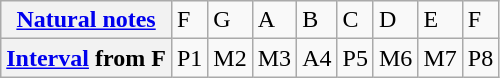<table class="wikitable">
<tr>
<th><a href='#'>Natural notes</a></th>
<td>F</td>
<td>G</td>
<td>A</td>
<td>B</td>
<td>C</td>
<td>D</td>
<td>E</td>
<td>F</td>
</tr>
<tr>
<th><a href='#'>Interval</a> from F</th>
<td>P1</td>
<td>M2</td>
<td>M3</td>
<td>A4</td>
<td>P5</td>
<td>M6</td>
<td>M7</td>
<td>P8</td>
</tr>
</table>
